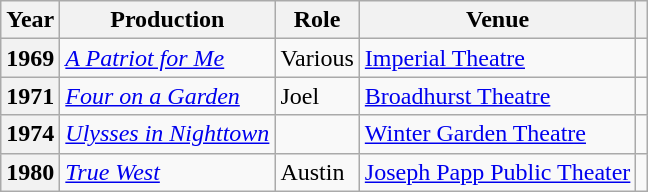<table class="wikitable plainrowheaders sortable" style="margin-right: 0;">
<tr>
<th scope="col">Year</th>
<th scope="col">Production</th>
<th scope="col">Role</th>
<th scope="col">Venue</th>
<th scope="col" class="unsortable"></th>
</tr>
<tr>
<th scope="row">1969</th>
<td><em><a href='#'>A Patriot for Me</a></em></td>
<td>Various</td>
<td><a href='#'>Imperial Theatre</a></td>
<td style="text-align: center;"></td>
</tr>
<tr>
<th scope="row">1971</th>
<td><em><a href='#'>Four on a Garden</a></em></td>
<td>Joel</td>
<td><a href='#'>Broadhurst Theatre</a></td>
<td style="text-align: center;"></td>
</tr>
<tr>
<th scope="row">1974</th>
<td><em><a href='#'>Ulysses in Nighttown</a></em></td>
<td></td>
<td><a href='#'>Winter Garden Theatre</a></td>
<td style="text-align: center;"></td>
</tr>
<tr>
<th scope="row">1980</th>
<td><em><a href='#'>True West</a></em></td>
<td>Austin</td>
<td><a href='#'>Joseph Papp Public Theater</a></td>
<td style="text-align: center;"></td>
</tr>
</table>
